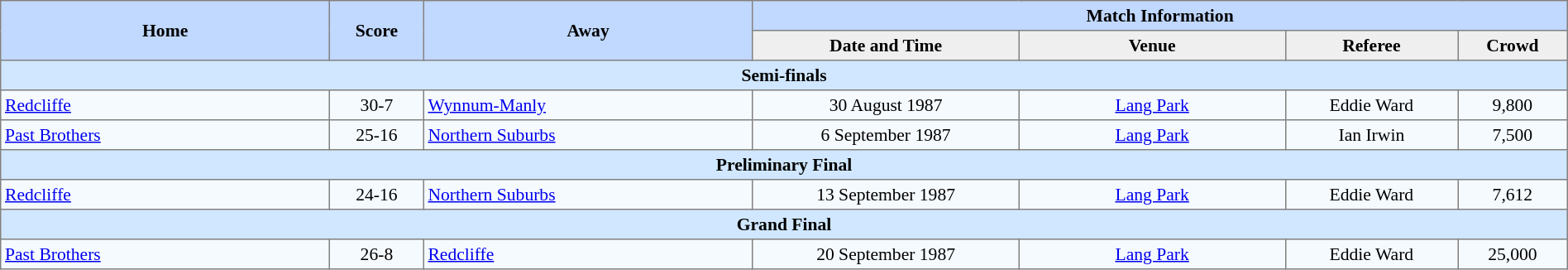<table border=1 style="border-collapse:collapse; font-size:90%; text-align:center;" cellpadding=3 cellspacing=0 width=100%>
<tr bgcolor=#C1D8FF>
<th rowspan=2 width=21%>Home</th>
<th rowspan=2 width=6%>Score</th>
<th rowspan=2 width=21%>Away</th>
<th colspan=6>Match Information</th>
</tr>
<tr bgcolor=#EFEFEF>
<th width=17%>Date and Time</th>
<th width=17%>Venue</th>
<th width=11%>Referee</th>
<th width=7%>Crowd</th>
</tr>
<tr bgcolor="#D0E7FF">
<td colspan=7><strong>Semi-finals</strong></td>
</tr>
<tr bgcolor=#F5FAFF>
<td align=left> <a href='#'>Redcliffe</a></td>
<td>30-7</td>
<td align=left> <a href='#'>Wynnum-Manly</a></td>
<td>30 August 1987</td>
<td><a href='#'>Lang Park</a></td>
<td>Eddie Ward</td>
<td>9,800</td>
</tr>
<tr bgcolor=#F5FAFF>
<td align=left> <a href='#'>Past Brothers</a></td>
<td>25-16</td>
<td align=left> <a href='#'>Northern Suburbs</a></td>
<td>6 September 1987</td>
<td><a href='#'>Lang Park</a></td>
<td>Ian Irwin</td>
<td>7,500</td>
</tr>
<tr bgcolor="#D0E7FF">
<td colspan=7><strong>Preliminary Final</strong></td>
</tr>
<tr bgcolor=#F5FAFF>
<td align=left> <a href='#'>Redcliffe</a></td>
<td>24-16</td>
<td align=left> <a href='#'>Northern Suburbs</a></td>
<td>13 September 1987</td>
<td><a href='#'>Lang Park</a></td>
<td>Eddie Ward</td>
<td>7,612</td>
</tr>
<tr bgcolor="#D0E7FF">
<td colspan=7><strong>Grand Final</strong></td>
</tr>
<tr bgcolor=#F5FAFF>
<td align=left> <a href='#'>Past Brothers</a></td>
<td>26-8</td>
<td align=left> <a href='#'>Redcliffe</a></td>
<td>20 September 1987</td>
<td><a href='#'>Lang Park</a></td>
<td>Eddie Ward</td>
<td>25,000</td>
</tr>
</table>
